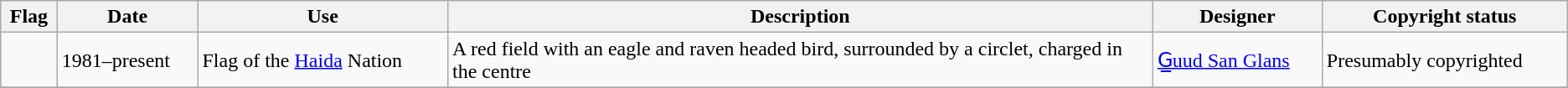<table class="wikitable">
<tr>
<th scope="col">Flag</th>
<th scope="col">Date</th>
<th scope="col">Use</th>
<th scope="col" style="width: 45%;">Description</th>
<th scope="col">Designer</th>
<th scope="col">Copyright status</th>
</tr>
<tr>
<td></td>
<td>1981–present</td>
<td>Flag of the <a href='#'>Haida</a> Nation</td>
<td>A red field with an eagle and raven headed bird, surrounded by a circlet, charged in the centre</td>
<td><a href='#'>G̲uud San Glans</a></td>
<td>Presumably copyrighted</td>
</tr>
<tr>
</tr>
</table>
